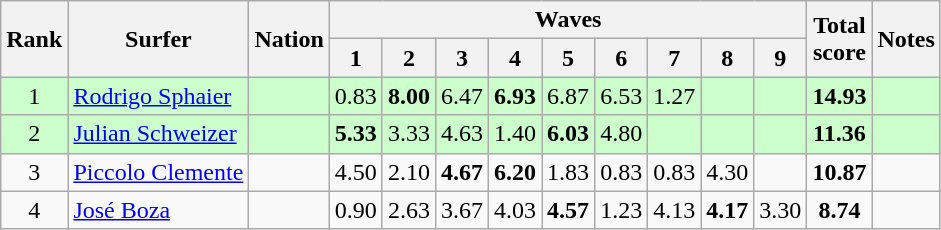<table class="wikitable sortable" style="text-align:center">
<tr>
<th rowspan=2>Rank</th>
<th rowspan=2>Surfer</th>
<th rowspan=2>Nation</th>
<th colspan=9>Waves</th>
<th rowspan=2>Total<br>score</th>
<th rowspan=2>Notes</th>
</tr>
<tr>
<th>1</th>
<th>2</th>
<th>3</th>
<th>4</th>
<th>5</th>
<th>6</th>
<th>7</th>
<th>8</th>
<th>9</th>
</tr>
<tr bgcolor=ccffcc>
<td>1</td>
<td align=left><a href='#'>Rodrigo Sphaier</a></td>
<td align=left></td>
<td>0.83</td>
<td><strong>8.00</strong></td>
<td>6.47</td>
<td><strong>6.93</strong></td>
<td>6.87</td>
<td>6.53</td>
<td>1.27</td>
<td></td>
<td></td>
<td><strong>14.93</strong></td>
<td></td>
</tr>
<tr bgcolor=ccffcc>
<td>2</td>
<td align=left><a href='#'>Julian Schweizer</a></td>
<td align=left></td>
<td><strong>5.33</strong></td>
<td>3.33</td>
<td>4.63</td>
<td>1.40</td>
<td><strong>6.03</strong></td>
<td>4.80</td>
<td></td>
<td></td>
<td></td>
<td><strong>11.36</strong></td>
<td></td>
</tr>
<tr>
<td>3</td>
<td align=left><a href='#'>Piccolo Clemente</a></td>
<td align=left></td>
<td>4.50</td>
<td>2.10</td>
<td><strong>4.67</strong></td>
<td><strong>6.20</strong></td>
<td>1.83</td>
<td>0.83</td>
<td>0.83</td>
<td>4.30</td>
<td></td>
<td><strong>10.87</strong></td>
<td></td>
</tr>
<tr>
<td>4</td>
<td align=left><a href='#'>José Boza</a></td>
<td align=left></td>
<td>0.90</td>
<td>2.63</td>
<td>3.67</td>
<td>4.03</td>
<td><strong>4.57</strong></td>
<td>1.23</td>
<td>4.13</td>
<td><strong>4.17</strong></td>
<td>3.30</td>
<td><strong>8.74</strong></td>
<td></td>
</tr>
</table>
